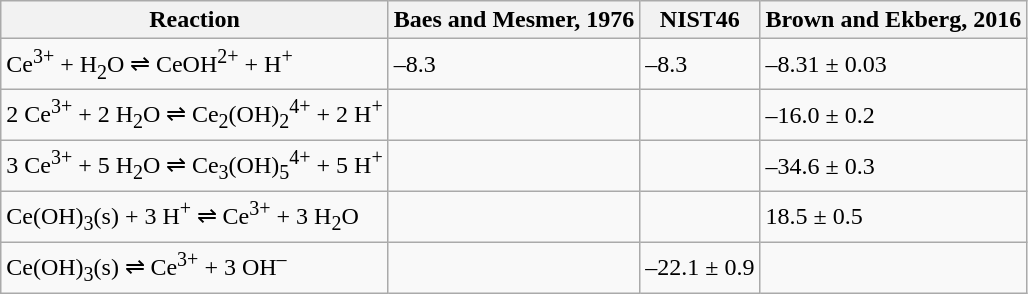<table class="wikitable">
<tr>
<th>Reaction</th>
<th>Baes and Mesmer, 1976</th>
<th>NIST46</th>
<th>Brown and Ekberg, 2016</th>
</tr>
<tr>
<td>Ce<sup>3+</sup> + H<sub>2</sub>O ⇌ CeOH<sup>2+</sup> + H<sup>+</sup></td>
<td>–8.3</td>
<td>–8.3</td>
<td>–8.31 ± 0.03</td>
</tr>
<tr>
<td>2 Ce<sup>3+</sup> + 2 H<sub>2</sub>O ⇌ Ce<sub>2</sub>(OH)<sub>2</sub><sup>4+</sup> + 2 H<sup>+</sup></td>
<td></td>
<td></td>
<td>–16.0 ± 0.2</td>
</tr>
<tr>
<td>3 Ce<sup>3+</sup> + 5 H<sub>2</sub>O ⇌ Ce<sub>3</sub>(OH)<sub>5</sub><sup>4+</sup> + 5 H<sup>+</sup></td>
<td></td>
<td></td>
<td>–34.6 ± 0.3</td>
</tr>
<tr>
<td>Ce(OH)<sub>3</sub>(s) + 3 H<sup>+</sup> ⇌ Ce<sup>3+</sup> + 3 H<sub>2</sub>O</td>
<td></td>
<td></td>
<td>18.5 ± 0.5</td>
</tr>
<tr>
<td>Ce(OH)<sub>3</sub>(s) ⇌ Ce<sup>3+</sup> + 3 OH<sup>–</sup></td>
<td></td>
<td>–22.1 ± 0.9</td>
<td></td>
</tr>
</table>
